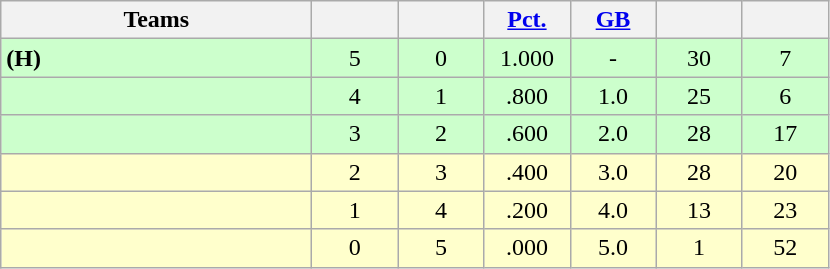<table class="wikitable" style="text-align:center;">
<tr>
<th width = 200px>Teams</th>
<th width = 50px></th>
<th width = 50px></th>
<th width = 50px><a href='#'>Pct.</a></th>
<th width = 50px><a href='#'>GB</a></th>
<th width = 50px></th>
<th width = 50px></th>
</tr>
<tr style="background-color:#ccffcc">
<td align="left"> <strong>(H)</strong></td>
<td>5</td>
<td>0</td>
<td>1.000</td>
<td>-</td>
<td>30</td>
<td>7</td>
</tr>
<tr style="background-color:#ccffcc">
<td align="left"></td>
<td>4</td>
<td>1</td>
<td>.800</td>
<td>1.0</td>
<td>25</td>
<td>6</td>
</tr>
<tr style = "background-color:#ccffcc">
<td align = left></td>
<td>3</td>
<td>2</td>
<td>.600</td>
<td>2.0</td>
<td>28</td>
<td>17</td>
</tr>
<tr style = "background-color:#ffffcc">
<td align = left></td>
<td>2</td>
<td>3</td>
<td>.400</td>
<td>3.0</td>
<td>28</td>
<td>20</td>
</tr>
<tr style = "background-color:#ffffcc">
<td align = left></td>
<td>1</td>
<td>4</td>
<td>.200</td>
<td>4.0</td>
<td>13</td>
<td>23</td>
</tr>
<tr style= "background-color:#ffffcc">
<td align = left></td>
<td>0</td>
<td>5</td>
<td>.000</td>
<td>5.0</td>
<td>1</td>
<td>52</td>
</tr>
</table>
